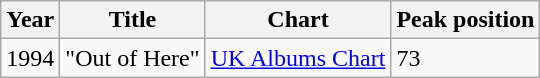<table class="wikitable">
<tr>
<th>Year</th>
<th>Title</th>
<th>Chart</th>
<th>Peak position</th>
</tr>
<tr>
<td>1994</td>
<td>"Out of Here"</td>
<td><a href='#'>UK Albums Chart</a></td>
<td>73</td>
</tr>
</table>
